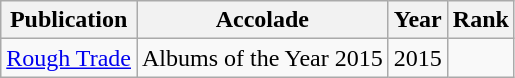<table class="sortable wikitable">
<tr>
<th>Publication</th>
<th>Accolade</th>
<th>Year</th>
<th>Rank</th>
</tr>
<tr>
<td><a href='#'>Rough Trade</a></td>
<td>Albums of the Year 2015</td>
<td>2015</td>
<td></td>
</tr>
</table>
